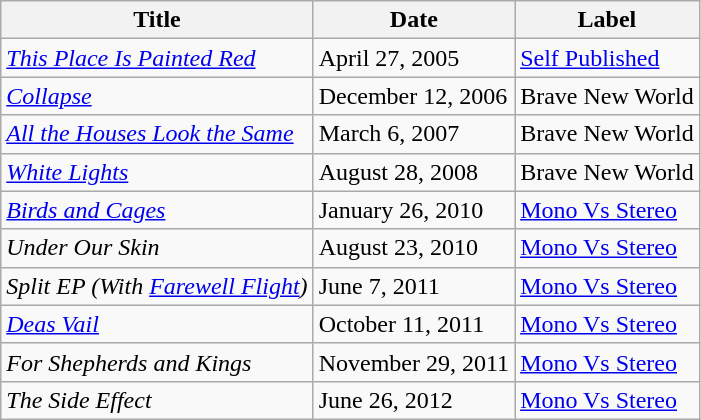<table class="wikitable">
<tr>
<th>Title</th>
<th>Date</th>
<th>Label</th>
</tr>
<tr>
<td><em><a href='#'>This Place Is Painted Red</a></em></td>
<td>April 27, 2005</td>
<td><a href='#'>Self Published</a></td>
</tr>
<tr>
<td><em><a href='#'>Collapse</a></em></td>
<td>December 12, 2006</td>
<td>Brave New World</td>
</tr>
<tr>
<td><em><a href='#'>All the Houses Look the Same</a></em></td>
<td>March 6, 2007</td>
<td>Brave New World</td>
</tr>
<tr>
<td><em><a href='#'>White Lights</a></em></td>
<td>August 28, 2008</td>
<td>Brave New World</td>
</tr>
<tr>
<td><em><a href='#'>Birds and Cages</a></em></td>
<td>January 26, 2010</td>
<td><a href='#'>Mono Vs Stereo</a></td>
</tr>
<tr>
<td><em>Under Our Skin</em></td>
<td>August 23, 2010</td>
<td><a href='#'>Mono Vs Stereo</a></td>
</tr>
<tr>
<td><em>Split EP (With <a href='#'>Farewell Flight</a>)</em></td>
<td>June 7, 2011</td>
<td><a href='#'>Mono Vs Stereo</a></td>
</tr>
<tr>
<td><em><a href='#'>Deas Vail</a></em></td>
<td>October 11, 2011</td>
<td><a href='#'>Mono Vs Stereo</a></td>
</tr>
<tr>
<td><em>For Shepherds and Kings</em></td>
<td>November 29, 2011</td>
<td><a href='#'>Mono Vs Stereo</a></td>
</tr>
<tr>
<td><em>The Side Effect</em></td>
<td>June 26, 2012</td>
<td><a href='#'>Mono Vs Stereo</a></td>
</tr>
</table>
